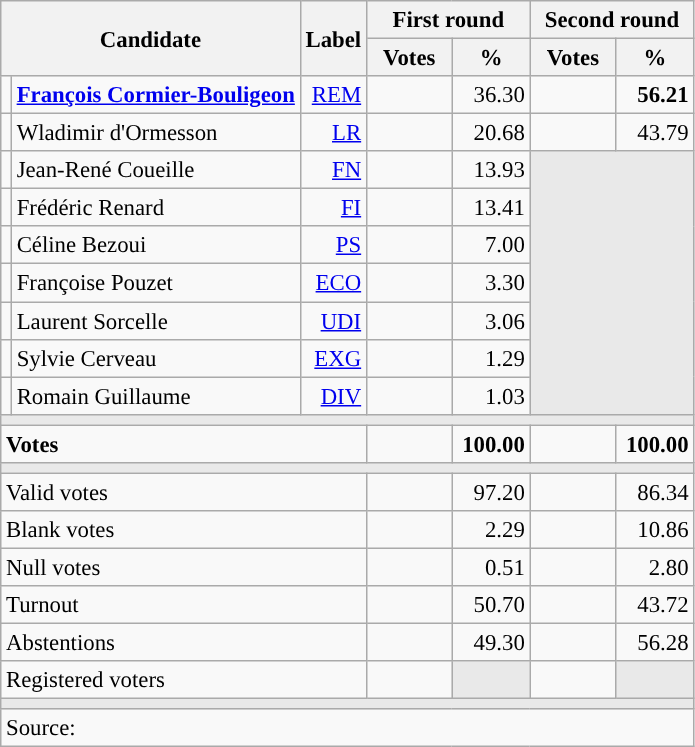<table class="wikitable" style="text-align:right;font-size:95%;">
<tr>
<th rowspan="2" colspan="2">Candidate</th>
<th rowspan="2">Label</th>
<th colspan="2">First round</th>
<th colspan="2">Second round</th>
</tr>
<tr>
<th style="width:50px;">Votes</th>
<th style="width:45px;">%</th>
<th style="width:50px;">Votes</th>
<th style="width:45px;">%</th>
</tr>
<tr>
<td style="color:inherit;background:"></td>
<td style="text-align:left;"><strong><a href='#'>François Cormier-Bouligeon</a></strong></td>
<td><a href='#'>REM</a></td>
<td></td>
<td>36.30</td>
<td><strong></strong></td>
<td><strong>56.21</strong></td>
</tr>
<tr>
<td style="color:inherit;background:"></td>
<td style="text-align:left;">Wladimir d'Ormesson</td>
<td><a href='#'>LR</a></td>
<td></td>
<td>20.68</td>
<td></td>
<td>43.79</td>
</tr>
<tr>
<td style="color:inherit;background:"></td>
<td style="text-align:left;">Jean-René Coueille</td>
<td><a href='#'>FN</a></td>
<td></td>
<td>13.93</td>
<td colspan="2" rowspan="7" style="background:#E9E9E9;"></td>
</tr>
<tr>
<td style="color:inherit;background:"></td>
<td style="text-align:left;">Frédéric Renard</td>
<td><a href='#'>FI</a></td>
<td></td>
<td>13.41</td>
</tr>
<tr>
<td style="color:inherit;background:"></td>
<td style="text-align:left;">Céline Bezoui</td>
<td><a href='#'>PS</a></td>
<td></td>
<td>7.00</td>
</tr>
<tr>
<td style="color:inherit;background:"></td>
<td style="text-align:left;">Françoise Pouzet</td>
<td><a href='#'>ECO</a></td>
<td></td>
<td>3.30</td>
</tr>
<tr>
<td style="color:inherit;background:"></td>
<td style="text-align:left;">Laurent Sorcelle</td>
<td><a href='#'>UDI</a></td>
<td></td>
<td>3.06</td>
</tr>
<tr>
<td style="color:inherit;background:"></td>
<td style="text-align:left;">Sylvie Cerveau</td>
<td><a href='#'>EXG</a></td>
<td></td>
<td>1.29</td>
</tr>
<tr>
<td style="color:inherit;background:"></td>
<td style="text-align:left;">Romain Guillaume</td>
<td><a href='#'>DIV</a></td>
<td></td>
<td>1.03</td>
</tr>
<tr>
<td colspan="7" style="background:#E9E9E9;"></td>
</tr>
<tr style="font-weight:bold;">
<td colspan="3" style="text-align:left;">Votes</td>
<td></td>
<td>100.00</td>
<td></td>
<td>100.00</td>
</tr>
<tr>
<td colspan="7" style="background:#E9E9E9;"></td>
</tr>
<tr>
<td colspan="3" style="text-align:left;">Valid votes</td>
<td></td>
<td>97.20</td>
<td></td>
<td>86.34</td>
</tr>
<tr>
<td colspan="3" style="text-align:left;">Blank votes</td>
<td></td>
<td>2.29</td>
<td></td>
<td>10.86</td>
</tr>
<tr>
<td colspan="3" style="text-align:left;">Null votes</td>
<td></td>
<td>0.51</td>
<td></td>
<td>2.80</td>
</tr>
<tr>
<td colspan="3" style="text-align:left;">Turnout</td>
<td></td>
<td>50.70</td>
<td></td>
<td>43.72</td>
</tr>
<tr>
<td colspan="3" style="text-align:left;">Abstentions</td>
<td></td>
<td>49.30</td>
<td></td>
<td>56.28</td>
</tr>
<tr>
<td colspan="3" style="text-align:left;">Registered voters</td>
<td></td>
<td style="color:inherit;background:#E9E9E9;"></td>
<td></td>
<td style="color:inherit;background:#E9E9E9;"></td>
</tr>
<tr>
<td colspan="7" style="background:#E9E9E9;"></td>
</tr>
<tr>
<td colspan="7" style="text-align:left;">Source: </td>
</tr>
</table>
